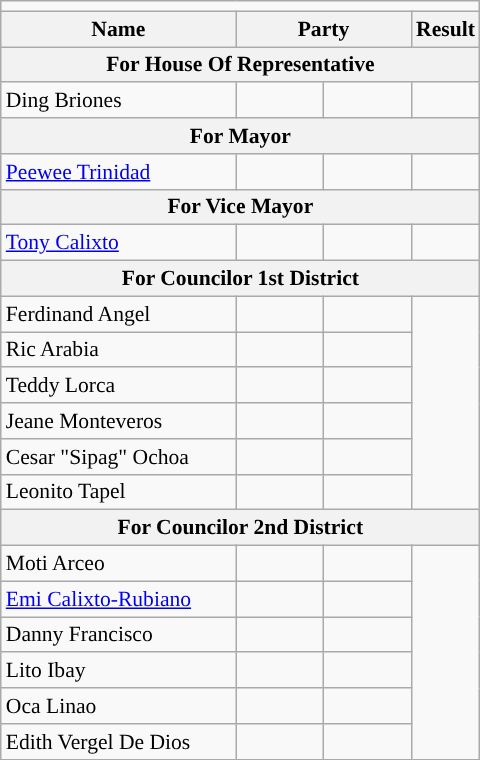<table class="wikitable" style="font-size:90%">
<tr>
<td colspan="4" style="color:inherit;background:"></td>
</tr>
<tr>
<th width="150px">Name</th>
<th colspan="2" width="110px">Party</th>
<th>Result</th>
</tr>
<tr>
<th colspan="4">For House Of Representative</th>
</tr>
<tr>
<td>Ding Briones</td>
<td></td>
<td></td>
</tr>
<tr>
<th colspan="4">For Mayor</th>
</tr>
<tr>
<td><a href='#'>Peewee Trinidad</a></td>
<td></td>
<td></td>
</tr>
<tr>
<th colspan="4">For Vice Mayor</th>
</tr>
<tr>
<td><a href='#'>Tony Calixto</a></td>
<td></td>
<td></td>
</tr>
<tr>
<th colspan="4">For Councilor 1st District</th>
</tr>
<tr>
<td>Ferdinand Angel</td>
<td></td>
<td></td>
</tr>
<tr>
<td>Ric Arabia</td>
<td></td>
<td></td>
</tr>
<tr>
<td>Teddy Lorca</td>
<td></td>
<td></td>
</tr>
<tr>
<td>Jeane Monteveros</td>
<td></td>
<td></td>
</tr>
<tr>
<td>Cesar "Sipag" Ochoa</td>
<td></td>
<td></td>
</tr>
<tr>
<td>Leonito Tapel</td>
<td></td>
<td></td>
</tr>
<tr>
<th colspan="4">For Councilor 2nd District</th>
</tr>
<tr>
<td>Moti Arceo</td>
<td></td>
<td></td>
</tr>
<tr>
<td><a href='#'>Emi Calixto-Rubiano</a></td>
<td></td>
<td></td>
</tr>
<tr>
<td>Danny Francisco</td>
<td></td>
<td></td>
</tr>
<tr>
<td>Lito Ibay</td>
<td></td>
<td></td>
</tr>
<tr>
<td>Oca Linao</td>
<td></td>
<td></td>
</tr>
<tr>
<td>Edith Vergel De Dios</td>
<td></td>
<td></td>
</tr>
</table>
